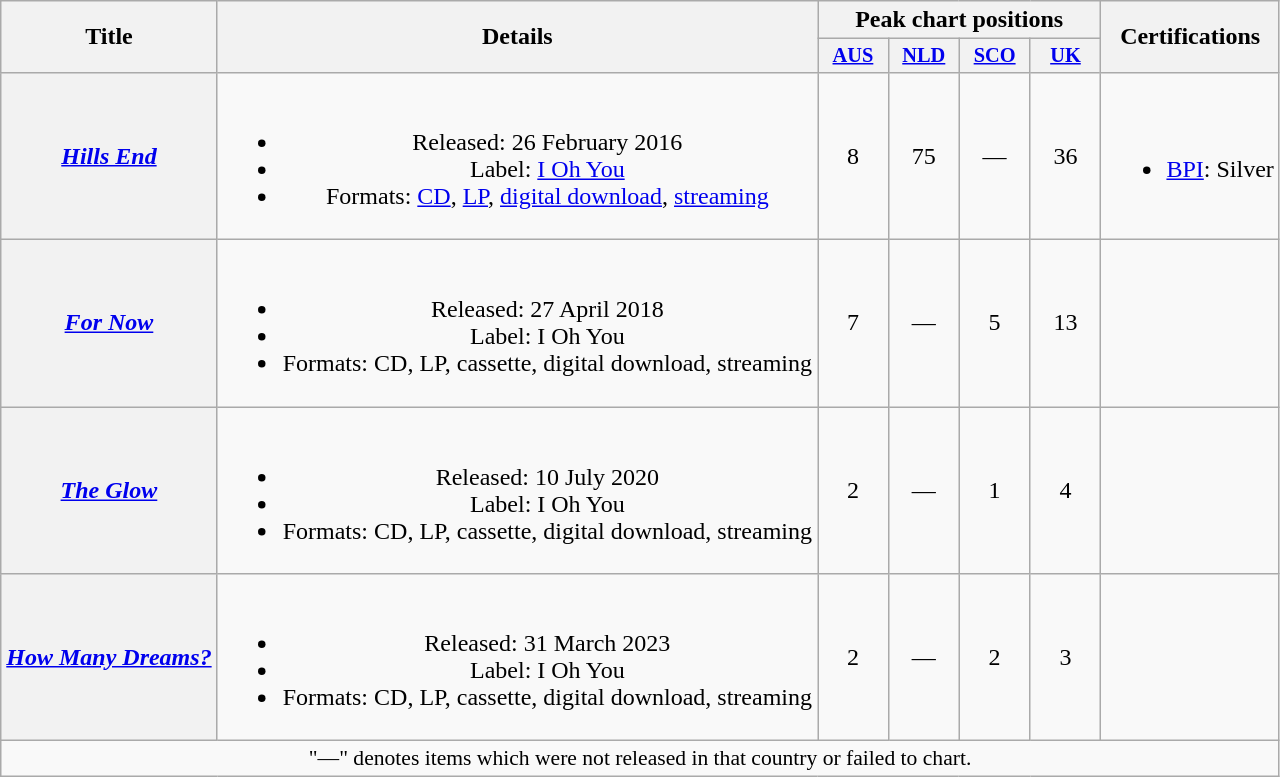<table class="wikitable plainrowheaders" style="text-align:center;">
<tr>
<th scope="col" rowspan="2">Title</th>
<th scope="col" rowspan="2">Details</th>
<th scope="col" colspan="4">Peak chart positions</th>
<th scope="col" rowspan="2">Certifications</th>
</tr>
<tr>
<th scope="col" style="width:3em;font-size:85%;"><a href='#'>AUS</a><br></th>
<th scope="col" style="width:3em;font-size:85%;"><a href='#'>NLD</a><br></th>
<th scope="col" style="width:3em;font-size:85%;"><a href='#'>SCO</a><br></th>
<th scope="col" style="width:3em;font-size:85%;"><a href='#'>UK</a><br></th>
</tr>
<tr>
<th scope="row"><em><a href='#'>Hills End</a></em></th>
<td><br><ul><li>Released: 26 February 2016</li><li>Label: <a href='#'>I Oh You</a></li><li>Formats: <a href='#'>CD</a>, <a href='#'>LP</a>, <a href='#'>digital download</a>, <a href='#'>streaming</a></li></ul></td>
<td>8</td>
<td>75</td>
<td>—</td>
<td>36</td>
<td><br><ul><li><a href='#'>BPI</a>: Silver</li></ul></td>
</tr>
<tr>
<th scope="row"><em><a href='#'>For Now</a></em></th>
<td><br><ul><li>Released: 27 April 2018</li><li>Label: I Oh You</li><li>Formats: CD, LP, cassette, digital download, streaming</li></ul></td>
<td>7</td>
<td>—</td>
<td>5</td>
<td>13</td>
<td></td>
</tr>
<tr>
<th scope="row"><em><a href='#'>The Glow</a></em></th>
<td><br><ul><li>Released: 10 July 2020</li><li>Label: I Oh You</li><li>Formats: CD, LP, cassette, digital download, streaming</li></ul></td>
<td>2</td>
<td>—</td>
<td>1</td>
<td>4</td>
<td></td>
</tr>
<tr>
<th scope="row"><em><a href='#'>How Many Dreams?</a></em></th>
<td><br><ul><li>Released: 31 March 2023</li><li>Label: I Oh You</li><li>Formats: CD, LP, cassette, digital download, streaming</li></ul></td>
<td>2</td>
<td>—</td>
<td>2</td>
<td>3</td>
<td></td>
</tr>
<tr>
<td colspan="13" style="font-size:90%;">"—" denotes items which were not released in that country or failed to chart.</td>
</tr>
</table>
